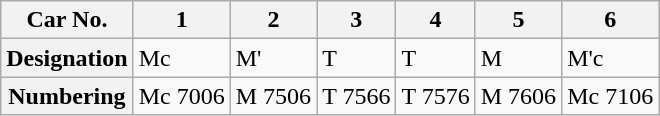<table class="wikitable">
<tr>
<th>Car No.</th>
<th>1</th>
<th>2</th>
<th>3</th>
<th>4</th>
<th>5</th>
<th>6</th>
</tr>
<tr>
<th>Designation</th>
<td>Mc</td>
<td>M'</td>
<td>T</td>
<td>T</td>
<td>M</td>
<td>M'c</td>
</tr>
<tr>
<th>Numbering</th>
<td>Mc 7006</td>
<td>M 7506</td>
<td>T 7566</td>
<td>T 7576</td>
<td>M 7606</td>
<td>Mc 7106</td>
</tr>
</table>
